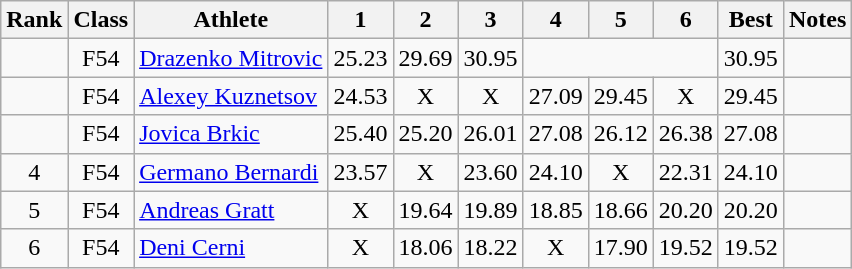<table class="wikitable sortable" style="text-align:center">
<tr>
<th>Rank</th>
<th>Class</th>
<th>Athlete</th>
<th>1</th>
<th>2</th>
<th>3</th>
<th>4</th>
<th>5</th>
<th>6</th>
<th>Best</th>
<th>Notes</th>
</tr>
<tr>
<td></td>
<td>F54</td>
<td style="text-align:left"><a href='#'>Drazenko Mitrovic</a><br></td>
<td>25.23</td>
<td>29.69</td>
<td>30.95</td>
<td colspan=3></td>
<td>30.95</td>
<td></td>
</tr>
<tr>
<td></td>
<td>F54</td>
<td style="text-align:left"><a href='#'>Alexey Kuznetsov</a><br></td>
<td>24.53</td>
<td>X</td>
<td>X</td>
<td>27.09</td>
<td>29.45</td>
<td>X</td>
<td>29.45</td>
<td></td>
</tr>
<tr>
<td></td>
<td>F54</td>
<td style="text-align:left"><a href='#'>Jovica Brkic</a><br></td>
<td>25.40</td>
<td>25.20</td>
<td>26.01</td>
<td>27.08</td>
<td>26.12</td>
<td>26.38</td>
<td>27.08</td>
<td></td>
</tr>
<tr>
<td>4</td>
<td>F54</td>
<td style="text-align:left"><a href='#'>Germano Bernardi</a><br></td>
<td>23.57</td>
<td>X</td>
<td>23.60</td>
<td>24.10</td>
<td>X</td>
<td>22.31</td>
<td>24.10</td>
<td></td>
</tr>
<tr>
<td>5</td>
<td>F54</td>
<td style="text-align:left"><a href='#'>Andreas Gratt</a><br></td>
<td>X</td>
<td>19.64</td>
<td>19.89</td>
<td>18.85</td>
<td>18.66</td>
<td>20.20</td>
<td>20.20</td>
<td></td>
</tr>
<tr>
<td>6</td>
<td>F54</td>
<td style="text-align:left"><a href='#'>Deni Cerni</a><br></td>
<td>X</td>
<td>18.06</td>
<td>18.22</td>
<td>X</td>
<td>17.90</td>
<td>19.52</td>
<td>19.52</td>
<td></td>
</tr>
</table>
